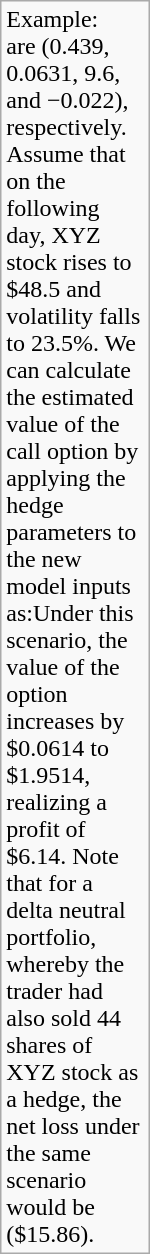<table class="wikitable floatright" | width="100">
<tr>
<td>Example:<br> are (0.439, 0.0631, 9.6, and −0.022), respectively. Assume that on the following day, XYZ stock rises to $48.5 and volatility falls to 23.5%. We can calculate the estimated value of the call option by applying the hedge parameters to the new model inputs as:Under this scenario, the value of the option increases by $0.0614 to $1.9514, realizing a profit of $6.14. Note that for a delta neutral portfolio, whereby the trader had also sold 44 shares of XYZ stock as a hedge, the net loss under the same scenario would be ($15.86).</td>
</tr>
</table>
